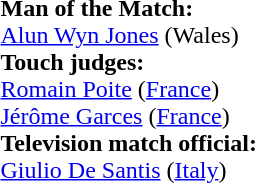<table width=100%>
<tr>
<td><br>

<strong>Man of the Match:</strong>
<br><a href='#'>Alun Wyn Jones</a> (Wales)<br><strong>Touch judges:</strong>
<br><a href='#'>Romain Poite</a> (<a href='#'>France</a>)
<br><a href='#'>Jérôme Garces</a> (<a href='#'>France</a>)
<br><strong>Television match official:</strong>
<br><a href='#'>Giulio De Santis</a> (<a href='#'>Italy</a>)</td>
</tr>
</table>
